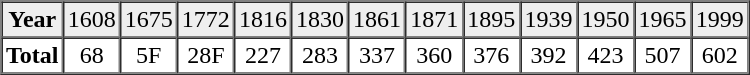<table border="1" cellpadding="2" cellspacing="0" width="500">
<tr bgcolor="#eeeeee" align="center">
<td><strong>Year</strong></td>
<td>1608</td>
<td>1675</td>
<td>1772</td>
<td>1816</td>
<td>1830</td>
<td>1861</td>
<td>1871</td>
<td>1895</td>
<td>1939</td>
<td>1950</td>
<td>1965</td>
<td>1999</td>
</tr>
<tr align="center">
<td><strong>Total</strong></td>
<td>68</td>
<td>5F</td>
<td>28F</td>
<td>227</td>
<td>283</td>
<td>337</td>
<td>360</td>
<td>376</td>
<td>392</td>
<td>423</td>
<td>507</td>
<td>602</td>
</tr>
</table>
